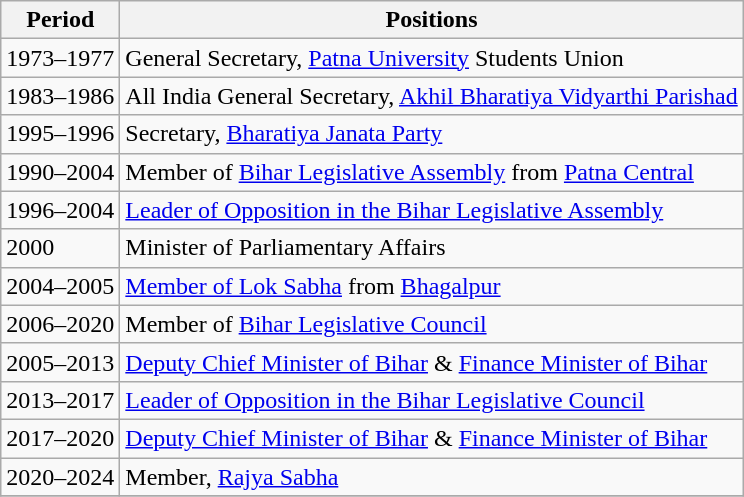<table class="wikitable">
<tr>
<th>Period</th>
<th>Positions</th>
</tr>
<tr>
<td>1973–1977</td>
<td>General Secretary, <a href='#'>Patna University</a> Students Union</td>
</tr>
<tr>
<td>1983–1986</td>
<td>All India General Secretary, <a href='#'>Akhil Bharatiya Vidyarthi Parishad</a></td>
</tr>
<tr>
<td>1995–1996</td>
<td>Secretary, <a href='#'>Bharatiya Janata Party</a></td>
</tr>
<tr>
<td>1990–2004</td>
<td>Member of <a href='#'>Bihar Legislative Assembly</a> from <a href='#'>Patna Central</a></td>
</tr>
<tr>
<td>1996–2004</td>
<td><a href='#'>Leader of Opposition in the Bihar Legislative Assembly</a></td>
</tr>
<tr>
<td>2000</td>
<td>Minister of Parliamentary Affairs</td>
</tr>
<tr>
<td>2004–2005</td>
<td><a href='#'>Member of Lok Sabha</a> from <a href='#'>Bhagalpur</a></td>
</tr>
<tr>
<td>2006–2020</td>
<td>Member of <a href='#'>Bihar Legislative Council</a></td>
</tr>
<tr>
<td>2005–2013</td>
<td><a href='#'>Deputy Chief Minister of Bihar</a> & <a href='#'>Finance Minister of Bihar</a></td>
</tr>
<tr>
<td>2013–2017</td>
<td><a href='#'>Leader of Opposition in the Bihar Legislative Council</a></td>
</tr>
<tr>
<td>2017–2020</td>
<td><a href='#'>Deputy Chief Minister of Bihar</a> & <a href='#'>Finance Minister of Bihar</a></td>
</tr>
<tr>
<td>2020–2024</td>
<td>Member, <a href='#'>Rajya Sabha</a></td>
</tr>
<tr>
</tr>
</table>
